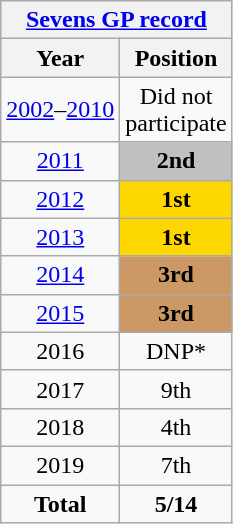<table class="wikitable" style="text-align: center;">
<tr>
<th colspan=10><a href='#'>Sevens GP record</a></th>
</tr>
<tr>
<th>Year</th>
<th>Position</th>
</tr>
<tr>
<td><a href='#'>2002</a>–<a href='#'>2010</a></td>
<td>Did not <br> participate</td>
</tr>
<tr>
<td> <a href='#'>2011</a></td>
<td style="background:silver"><strong>2nd</strong></td>
</tr>
<tr>
<td> <a href='#'>2012</a></td>
<td style="background:gold"><strong>1st</strong></td>
</tr>
<tr>
<td>  <a href='#'>2013</a></td>
<td style="background:gold"><strong>1st</strong></td>
</tr>
<tr>
<td> <a href='#'>2014</a></td>
<td style="background:#cc9966"><strong>3rd</strong></td>
</tr>
<tr>
<td> <a href='#'>2015</a></td>
<td style="background:#cc9966"><strong>3rd</strong></td>
</tr>
<tr>
<td>2016</td>
<td>DNP*</td>
</tr>
<tr>
<td>2017</td>
<td>9th</td>
</tr>
<tr>
<td>2018</td>
<td>4th</td>
</tr>
<tr>
<td>2019</td>
<td>7th</td>
</tr>
<tr>
<td colspan=1><strong>Total</strong></td>
<td><strong>5/14</strong></td>
</tr>
</table>
